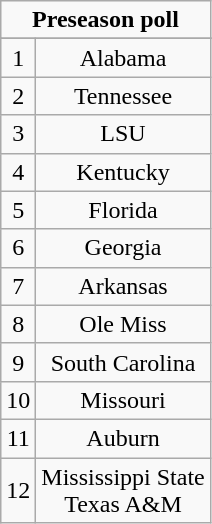<table class="wikitable">
<tr align="center">
<td align="center" Colspan="3"><strong>Preseason poll</strong></td>
</tr>
<tr align="center">
</tr>
<tr align="center">
<td>1</td>
<td>Alabama</td>
</tr>
<tr align="center">
<td>2</td>
<td>Tennessee</td>
</tr>
<tr align="center">
<td>3</td>
<td>LSU</td>
</tr>
<tr align="center">
<td>4</td>
<td>Kentucky</td>
</tr>
<tr align="center">
<td>5</td>
<td>Florida</td>
</tr>
<tr align="center">
<td>6</td>
<td>Georgia</td>
</tr>
<tr align="center">
<td>7</td>
<td>Arkansas</td>
</tr>
<tr align="center">
<td>8</td>
<td>Ole Miss</td>
</tr>
<tr align="center">
<td>9</td>
<td>South Carolina</td>
</tr>
<tr align="center">
<td>10</td>
<td>Missouri</td>
</tr>
<tr align="center">
<td>11</td>
<td>Auburn</td>
</tr>
<tr align="center">
<td>12</td>
<td>Mississippi State<br>Texas A&M</td>
</tr>
</table>
